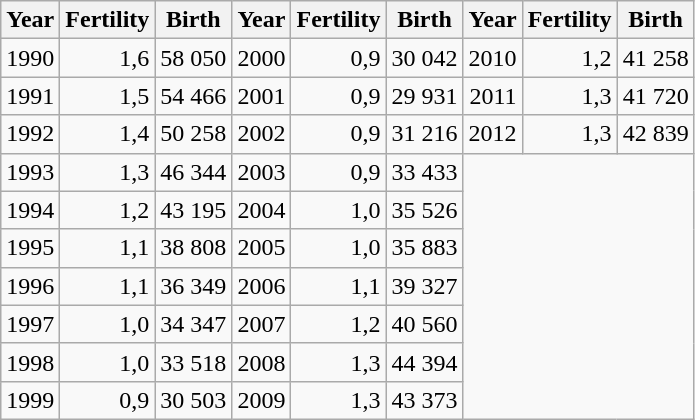<table class="wikitable" style="text-align: right;">
<tr>
<th>Year</th>
<th>Fertility</th>
<th>Birth</th>
<th>Year</th>
<th>Fertility</th>
<th>Birth</th>
<th>Year</th>
<th>Fertility</th>
<th>Birth</th>
</tr>
<tr>
<td>1990</td>
<td>1,6</td>
<td>58 050</td>
<td>2000</td>
<td>0,9</td>
<td>30 042</td>
<td>2010</td>
<td>1,2</td>
<td>41 258</td>
</tr>
<tr>
<td>1991</td>
<td>1,5</td>
<td>54 466</td>
<td>2001</td>
<td>0,9</td>
<td>29 931</td>
<td>2011</td>
<td>1,3</td>
<td>41 720</td>
</tr>
<tr>
<td>1992</td>
<td>1,4</td>
<td>50 258</td>
<td>2002</td>
<td>0,9</td>
<td>31 216</td>
<td>2012</td>
<td>1,3</td>
<td>42 839</td>
</tr>
<tr>
<td>1993</td>
<td>1,3</td>
<td>46 344</td>
<td>2003</td>
<td>0,9</td>
<td>33 433</td>
</tr>
<tr>
<td>1994</td>
<td>1,2</td>
<td>43 195</td>
<td>2004</td>
<td>1,0</td>
<td>35 526</td>
</tr>
<tr>
<td>1995</td>
<td>1,1</td>
<td>38 808</td>
<td>2005</td>
<td>1,0</td>
<td>35 883</td>
</tr>
<tr>
<td>1996</td>
<td>1,1</td>
<td>36 349</td>
<td>2006</td>
<td>1,1</td>
<td>39 327</td>
</tr>
<tr>
<td>1997</td>
<td>1,0</td>
<td>34 347</td>
<td>2007</td>
<td>1,2</td>
<td>40 560</td>
</tr>
<tr>
<td>1998</td>
<td>1,0</td>
<td>33 518</td>
<td>2008</td>
<td>1,3</td>
<td>44 394</td>
</tr>
<tr>
<td>1999</td>
<td>0,9</td>
<td>30 503</td>
<td>2009</td>
<td>1,3</td>
<td>43 373</td>
</tr>
</table>
